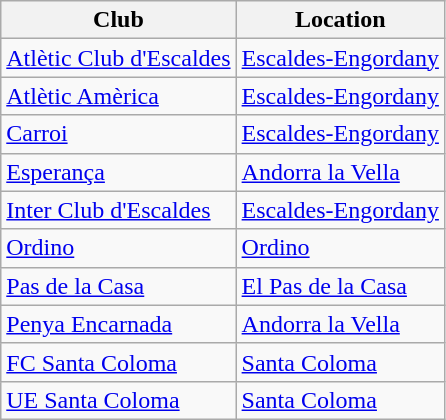<table class="wikitable sortable">
<tr>
<th>Club</th>
<th>Location</th>
</tr>
<tr>
<td><a href='#'>Atlètic Club d'Escaldes</a></td>
<td><a href='#'>Escaldes-Engordany</a></td>
</tr>
<tr>
<td><a href='#'>Atlètic Amèrica</a></td>
<td><a href='#'>Escaldes-Engordany</a></td>
</tr>
<tr>
<td><a href='#'>Carroi</a></td>
<td><a href='#'>Escaldes-Engordany</a></td>
</tr>
<tr>
<td><a href='#'>Esperança</a></td>
<td><a href='#'>Andorra la Vella</a></td>
</tr>
<tr>
<td><a href='#'>Inter Club d'Escaldes</a></td>
<td><a href='#'>Escaldes-Engordany</a></td>
</tr>
<tr>
<td><a href='#'>Ordino</a></td>
<td><a href='#'>Ordino</a></td>
</tr>
<tr>
<td><a href='#'>Pas de la Casa</a></td>
<td><a href='#'>El Pas de la Casa</a></td>
</tr>
<tr>
<td><a href='#'>Penya Encarnada</a></td>
<td><a href='#'>Andorra la Vella</a></td>
</tr>
<tr>
<td><a href='#'>FC Santa Coloma</a></td>
<td><a href='#'>Santa Coloma</a></td>
</tr>
<tr>
<td><a href='#'>UE Santa Coloma</a></td>
<td><a href='#'>Santa Coloma</a></td>
</tr>
</table>
